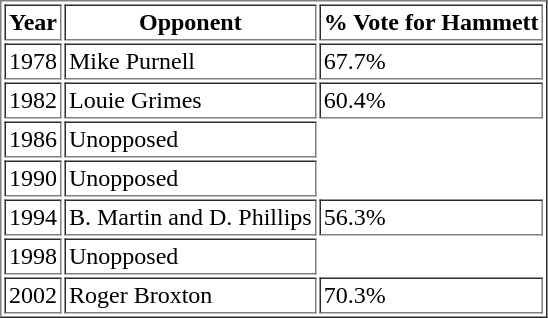<table border="1" cellpadding="2">
<tr>
<th>Year</th>
<th>Opponent</th>
<th>% Vote for Hammett</th>
</tr>
<tr>
<td>1978</td>
<td>Mike Purnell</td>
<td>67.7%</td>
</tr>
<tr>
<td>1982</td>
<td>Louie Grimes</td>
<td>60.4%</td>
</tr>
<tr>
<td>1986</td>
<td>Unopposed</td>
</tr>
<tr>
<td>1990</td>
<td>Unopposed</td>
</tr>
<tr>
<td>1994</td>
<td>B. Martin and D. Phillips</td>
<td>56.3%</td>
</tr>
<tr>
<td>1998</td>
<td>Unopposed</td>
</tr>
<tr>
<td>2002</td>
<td>Roger Broxton</td>
<td>70.3%</td>
</tr>
</table>
